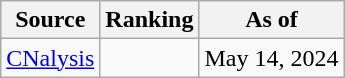<table class="wikitable" style="text-align:center">
<tr>
<th>Source</th>
<th>Ranking</th>
<th>As of</th>
</tr>
<tr>
<td align="left"><a href='#'>CNalysis</a></td>
<td></td>
<td>May 14, 2024</td>
</tr>
</table>
